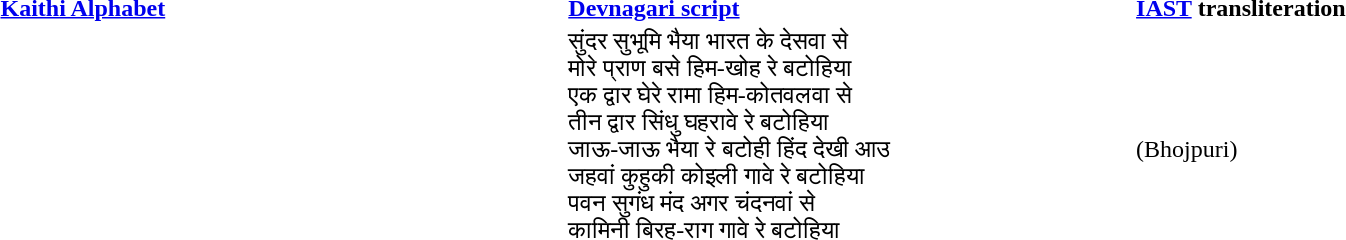<table style="width: 90%;">
<tr style="text-align: left;">
<th style="width: 30%;"><a href='#'>Kaithi Alphabet</a></th>
<th style="width: 30%;"><a href='#'>Devnagari script</a></th>
<th style="width: 30%;"><a href='#'>IAST</a> transliteration</th>
</tr>
<tr>
<td></td>
<td>सुंदर सुभूमि भैया भारत के देसवा से<br>मोरे प्राण बसे हिम-खोह रे बटोहिया<br>एक द्वार घेरे रामा हिम-कोतवलवा से<br>तीन द्वार सिंधु घहरावे रे बटोहिया<br>जाऊ-जाऊ भैया रे बटोही हिंद देखी आउ<br>जहवां कुहुकी कोइली गावे रे बटोहिया<br>पवन सुगंध मंद अगर चंदनवां से<br>कामिनी बिरह-राग गावे रे बटोहिया</td>
<td><br> (Bhojpuri)</td>
</tr>
</table>
